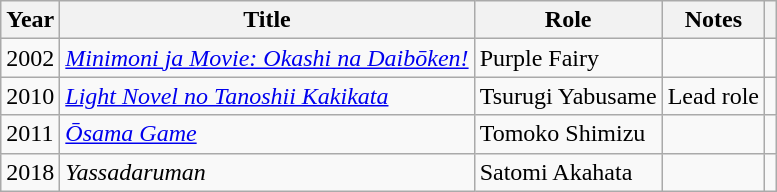<table class="wikitable plainrowheaders sortable">
<tr>
<th scope="col">Year</th>
<th scope="col">Title</th>
<th scope="col">Role</th>
<th class="unsortable">Notes</th>
<th class="unsortable"></th>
</tr>
<tr>
<td>2002</td>
<td><em><a href='#'>Minimoni ja Movie: Okashi na Daibōken!</a></em></td>
<td>Purple Fairy</td>
<td></td>
<td></td>
</tr>
<tr>
<td>2010</td>
<td><em><a href='#'>Light Novel no Tanoshii Kakikata</a></em></td>
<td>Tsurugi Yabusame</td>
<td>Lead role</td>
<td></td>
</tr>
<tr>
<td>2011</td>
<td><em><a href='#'>Ōsama Game</a></em></td>
<td>Tomoko Shimizu</td>
<td></td>
<td></td>
</tr>
<tr>
<td>2018</td>
<td><em>Yassadaruman</em></td>
<td>Satomi Akahata</td>
<td></td>
<td></td>
</tr>
</table>
